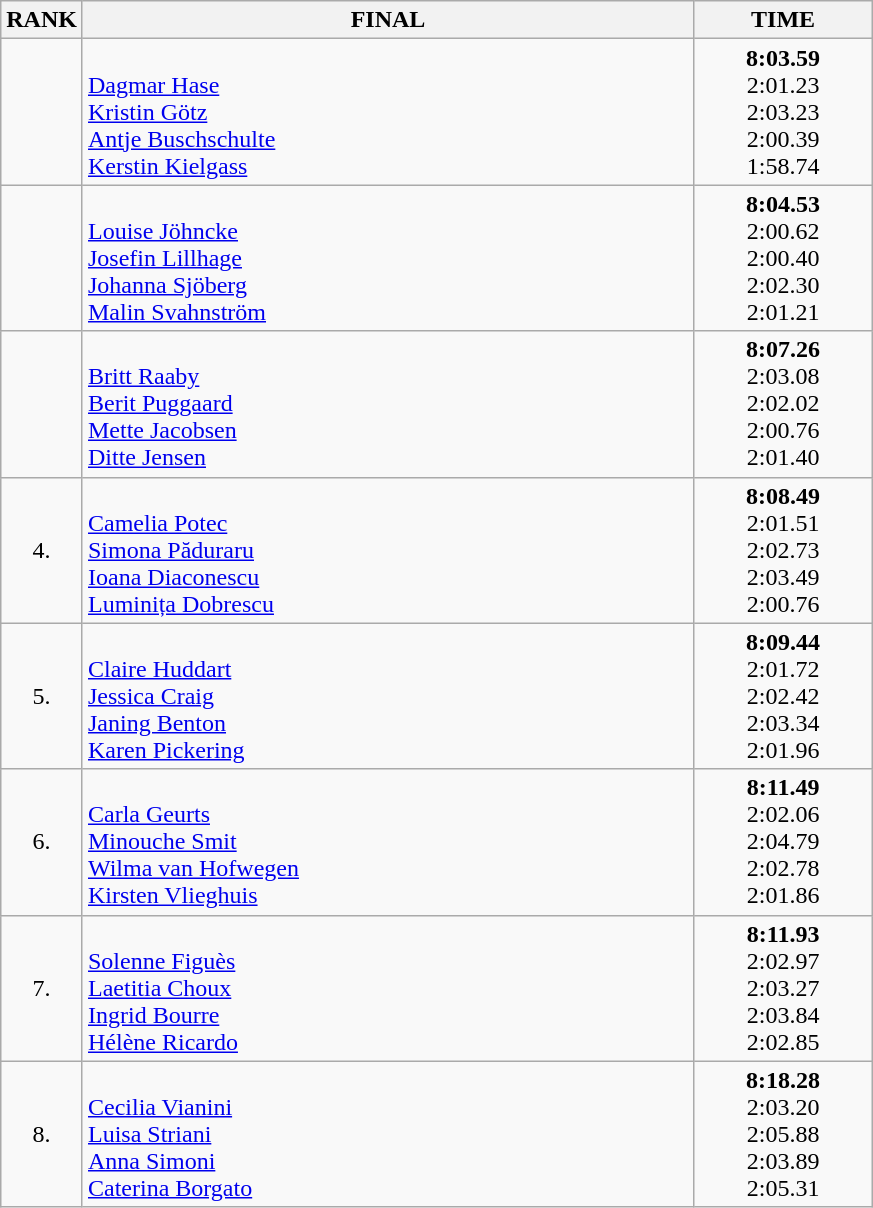<table class="wikitable">
<tr>
<th>RANK</th>
<th style="width: 25em">FINAL</th>
<th style="width: 7em">TIME</th>
</tr>
<tr>
<td align="center"></td>
<td><strong></strong><br><a href='#'>Dagmar Hase</a><br><a href='#'>Kristin Götz</a><br><a href='#'>Antje Buschschulte</a><br><a href='#'>Kerstin Kielgass</a></td>
<td align="center"><strong>8:03.59</strong><br>2:01.23<br>2:03.23<br>2:00.39<br>1:58.74</td>
</tr>
<tr>
<td align="center"></td>
<td><strong></strong><br><a href='#'>Louise Jöhncke</a><br><a href='#'>Josefin Lillhage</a><br><a href='#'>Johanna Sjöberg</a><br><a href='#'>Malin Svahnström</a></td>
<td align="center"><strong>8:04.53</strong><br>2:00.62<br>2:00.40<br>2:02.30<br>2:01.21</td>
</tr>
<tr>
<td align="center"></td>
<td><strong></strong><br><a href='#'>Britt Raaby</a><br><a href='#'>Berit Puggaard</a><br><a href='#'>Mette Jacobsen</a><br><a href='#'>Ditte Jensen</a></td>
<td align="center"><strong>8:07.26</strong><br>2:03.08<br>2:02.02<br>2:00.76<br>2:01.40</td>
</tr>
<tr>
<td align="center">4.</td>
<td><strong></strong><br><a href='#'>Camelia Potec</a><br><a href='#'>Simona Păduraru</a><br><a href='#'>Ioana Diaconescu</a><br><a href='#'>Luminița Dobrescu</a></td>
<td align="center"><strong>8:08.49</strong><br>2:01.51<br>2:02.73<br>2:03.49<br>2:00.76</td>
</tr>
<tr>
<td align="center">5.</td>
<td><strong></strong><br><a href='#'>Claire Huddart</a><br><a href='#'>Jessica Craig</a><br><a href='#'>Janing Benton</a><br><a href='#'>Karen Pickering</a></td>
<td align="center"><strong>8:09.44</strong><br>2:01.72<br>2:02.42<br>2:03.34<br>2:01.96</td>
</tr>
<tr>
<td align="center">6.</td>
<td><strong></strong><br><a href='#'>Carla Geurts</a><br><a href='#'>Minouche Smit</a><br><a href='#'>Wilma van Hofwegen</a><br><a href='#'>Kirsten Vlieghuis</a></td>
<td align="center"><strong>8:11.49</strong><br>2:02.06<br>2:04.79<br>2:02.78<br>2:01.86</td>
</tr>
<tr>
<td align="center">7.</td>
<td><strong></strong><br><a href='#'>Solenne Figuès</a><br><a href='#'>Laetitia Choux</a><br><a href='#'>Ingrid Bourre</a><br><a href='#'>Hélène Ricardo</a></td>
<td align="center"><strong>8:11.93</strong><br>2:02.97<br>2:03.27<br>2:03.84<br>2:02.85</td>
</tr>
<tr>
<td align="center">8.</td>
<td><strong></strong><br><a href='#'>Cecilia Vianini</a><br><a href='#'>Luisa Striani</a><br><a href='#'>Anna Simoni</a><br><a href='#'>Caterina Borgato</a></td>
<td align="center"><strong>8:18.28</strong><br>2:03.20<br>2:05.88<br>2:03.89<br>2:05.31</td>
</tr>
</table>
